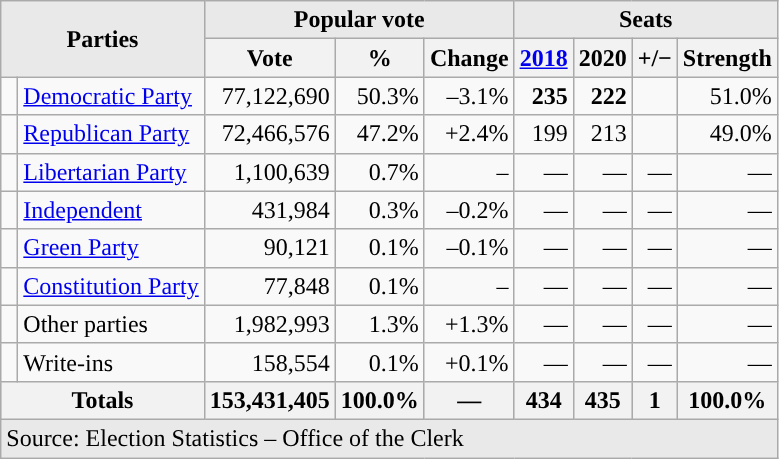<table class=wikitable>
<tr>
<th style="background:#e9e9e9; text-align:center" rowspan="2" colspan="2">Parties</th>
<th style="background:#e9e9e9; text-align:center" colspan="3">Popular vote</th>
<th style="background:#e9e9e9; text-align:center" colspan="4">Seats</th>
</tr>
<tr style="background:#e9e9e9">
<th>Vote</th>
<th>%</th>
<th>Change</th>
<th><a href='#'>2018</a></th>
<th>2020</th>
<th>+/−</th>
<th>Strength</th>
</tr>
<tr>
<td style="background-color:"> </td>
<td><a href='#'>Democratic Party</a></td>
<td align=right>77,122,690</td>
<td align=right>50.3%</td>
<td align=right>–3.1%</td>
<td align=right><strong>235</strong></td>
<td align=right><strong>222</strong></td>
<td align=right></td>
<td align=right>51.0%</td>
</tr>
<tr>
<td style="background-color:"> </td>
<td><a href='#'>Republican Party</a></td>
<td align=right>72,466,576</td>
<td align=right>47.2%</td>
<td align=right>+2.4%</td>
<td align=right>199</td>
<td align=right>213</td>
<td align=right></td>
<td align=right>49.0%</td>
</tr>
<tr>
<td style="background-color:"> </td>
<td><a href='#'>Libertarian Party</a></td>
<td align=right>1,100,639</td>
<td align=right>0.7%</td>
<td align=right>–</td>
<td align=right>—</td>
<td align=right>—</td>
<td align=right>—</td>
<td align=right>—</td>
</tr>
<tr>
<td style="background-color:"> </td>
<td><a href='#'>Independent</a></td>
<td align=right>431,984</td>
<td align=right>0.3%</td>
<td align=right>–0.2%</td>
<td align=right>—</td>
<td align=right>—</td>
<td align=right>—</td>
<td align=right>—</td>
</tr>
<tr>
<td style="background-color:"> </td>
<td><a href='#'>Green Party</a></td>
<td align=right>90,121</td>
<td align=right>0.1%</td>
<td align=right>–0.1%</td>
<td align=right>—</td>
<td align=right>—</td>
<td align=right>—</td>
<td align=right>—</td>
</tr>
<tr>
<td style="background-color:"> </td>
<td><a href='#'>Constitution Party</a></td>
<td align=right>77,848</td>
<td align=right>0.1%</td>
<td align=right>–</td>
<td align=right>—</td>
<td align=right>—</td>
<td align=right>—</td>
<td align=right>—</td>
</tr>
<tr>
<td style="background-color:"> </td>
<td>Other parties</td>
<td align="right">1,982,993</td>
<td align="right">1.3%</td>
<td align="right">+1.3%</td>
<td align="right">—</td>
<td align="right">—</td>
<td align="right">—</td>
<td align="right">—</td>
</tr>
<tr>
<td style="background-color:"> </td>
<td>Write-ins</td>
<td align="right">158,554</td>
<td align="right">0.1%</td>
<td align="right">+0.1%</td>
<td align="right">—</td>
<td align="right">—</td>
<td align="right">—</td>
<td align="right">—</td>
</tr>
<tr style="background:#ccc">
<th colspan=2>Totals</th>
<th>153,431,405</th>
<th>100.0%</th>
<th>—</th>
<th>434</th>
<th>435</th>
<th> 1</th>
<th>100.0%</th>
</tr>
<tr bgcolor=E9E9E9>
<td align="left" colspan=9>Source:  Election Statistics – Office of the Clerk</td>
</tr>
</table>
